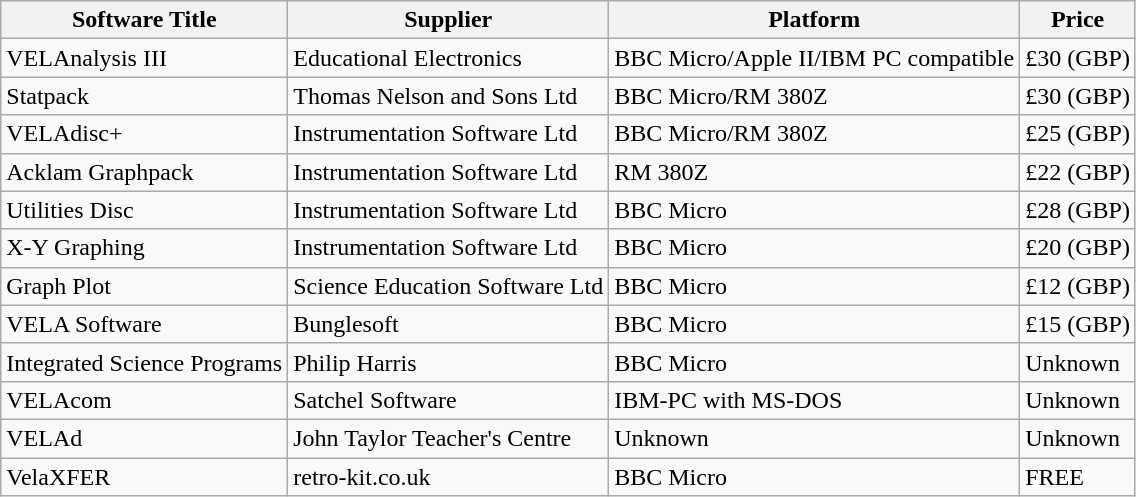<table class="wikitable">
<tr>
<th>Software Title</th>
<th>Supplier</th>
<th>Platform</th>
<th>Price</th>
</tr>
<tr>
<td>VELAnalysis III</td>
<td>Educational Electronics</td>
<td>BBC Micro/Apple II/IBM PC compatible</td>
<td>£30 (GBP)</td>
</tr>
<tr>
<td>Statpack</td>
<td>Thomas Nelson and Sons Ltd</td>
<td>BBC Micro/RM 380Z</td>
<td>£30 (GBP)</td>
</tr>
<tr>
<td>VELAdisc+</td>
<td>Instrumentation Software Ltd</td>
<td>BBC Micro/RM 380Z</td>
<td>£25 (GBP)</td>
</tr>
<tr>
<td>Acklam Graphpack</td>
<td>Instrumentation Software Ltd</td>
<td>RM 380Z</td>
<td>£22 (GBP)</td>
</tr>
<tr>
<td>Utilities Disc</td>
<td>Instrumentation Software Ltd</td>
<td>BBC Micro</td>
<td>£28 (GBP)</td>
</tr>
<tr>
<td>X-Y Graphing</td>
<td>Instrumentation Software Ltd</td>
<td>BBC Micro</td>
<td>£20 (GBP)</td>
</tr>
<tr>
<td>Graph Plot</td>
<td>Science Education Software Ltd</td>
<td>BBC Micro</td>
<td>£12 (GBP)</td>
</tr>
<tr>
<td>VELA Software</td>
<td>Bunglesoft</td>
<td>BBC Micro</td>
<td>£15 (GBP)</td>
</tr>
<tr>
<td>Integrated Science Programs</td>
<td>Philip Harris</td>
<td>BBC Micro</td>
<td>Unknown</td>
</tr>
<tr>
<td>VELAcom</td>
<td>Satchel Software</td>
<td>IBM-PC with MS-DOS</td>
<td>Unknown</td>
</tr>
<tr>
<td>VELAd</td>
<td>John Taylor Teacher's Centre</td>
<td>Unknown</td>
<td>Unknown</td>
</tr>
<tr>
<td>VelaXFER</td>
<td>retro-kit.co.uk</td>
<td>BBC Micro</td>
<td>FREE</td>
</tr>
</table>
